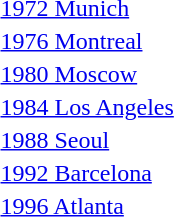<table>
<tr>
<td><a href='#'>1972 Munich</a><br></td>
<td></td>
<td></td>
<td></td>
</tr>
<tr>
<td><a href='#'>1976 Montreal</a><br></td>
<td></td>
<td></td>
<td></td>
</tr>
<tr>
<td><a href='#'>1980 Moscow</a><br></td>
<td></td>
<td></td>
<td></td>
</tr>
<tr>
<td><a href='#'>1984 Los Angeles</a><br></td>
<td></td>
<td></td>
<td></td>
</tr>
<tr>
<td><a href='#'>1988 Seoul</a><br></td>
<td></td>
<td></td>
<td></td>
</tr>
<tr>
<td><a href='#'>1992 Barcelona</a><br></td>
<td></td>
<td></td>
<td></td>
</tr>
<tr>
<td><a href='#'>1996 Atlanta</a><br></td>
<td></td>
<td></td>
<td></td>
</tr>
</table>
